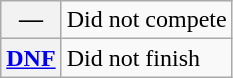<table class="wikitable">
<tr>
<th scope="row">—</th>
<td>Did not compete</td>
</tr>
<tr>
<th scope="row"><a href='#'>DNF</a></th>
<td>Did not finish</td>
</tr>
</table>
